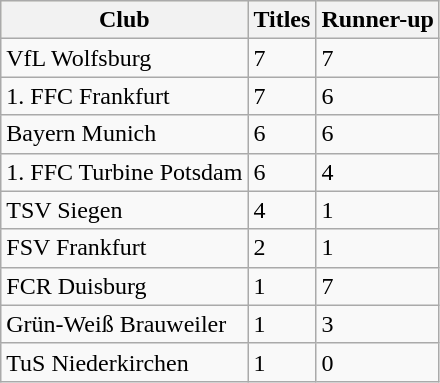<table class="wikitable">
<tr style="background:beige;">
<th>Club</th>
<th>Titles</th>
<th>Runner-up</th>
</tr>
<tr>
<td>VfL Wolfsburg</td>
<td>7</td>
<td>7</td>
</tr>
<tr>
<td>1. FFC Frankfurt</td>
<td>7</td>
<td>6</td>
</tr>
<tr>
<td>Bayern Munich</td>
<td>6</td>
<td>6</td>
</tr>
<tr>
<td>1. FFC Turbine Potsdam</td>
<td>6</td>
<td>4</td>
</tr>
<tr>
<td>TSV Siegen</td>
<td>4</td>
<td>1</td>
</tr>
<tr>
<td>FSV Frankfurt</td>
<td>2</td>
<td>1</td>
</tr>
<tr>
<td>FCR Duisburg</td>
<td>1</td>
<td>7</td>
</tr>
<tr>
<td>Grün-Weiß Brauweiler</td>
<td>1</td>
<td>3</td>
</tr>
<tr>
<td>TuS Niederkirchen</td>
<td>1</td>
<td>0</td>
</tr>
</table>
